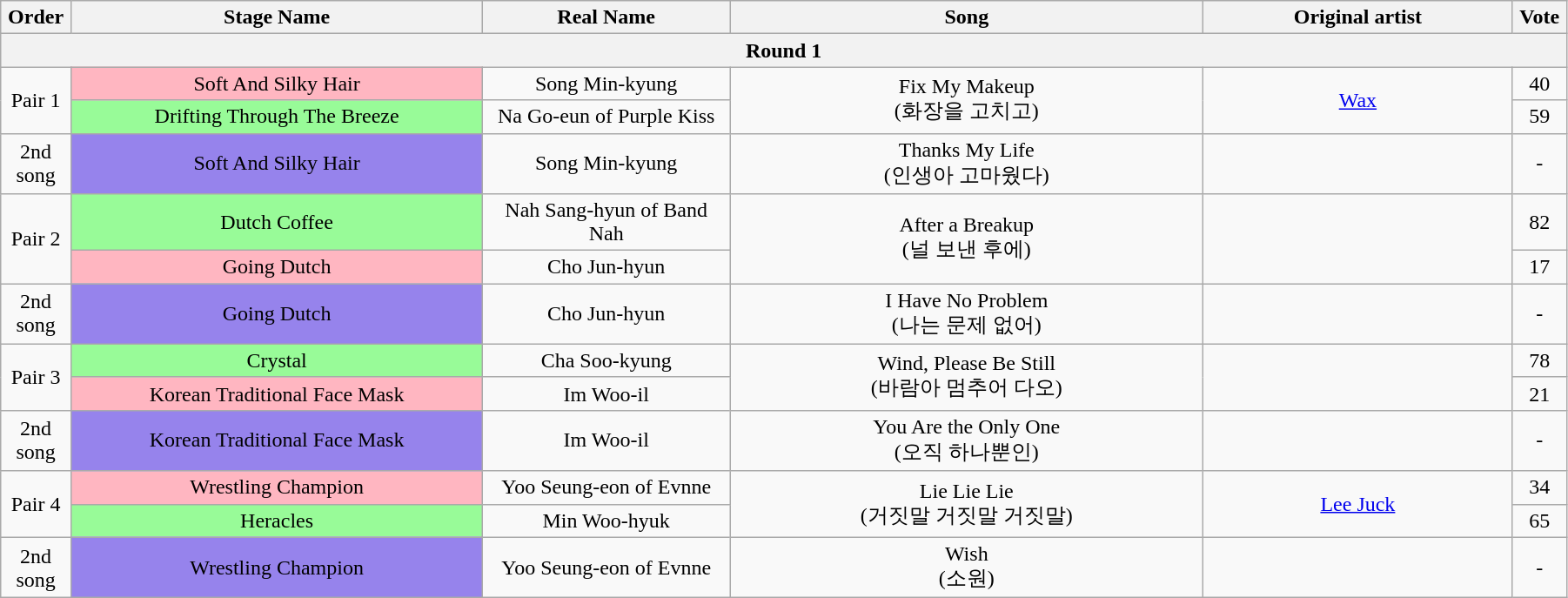<table class="wikitable" style="text-align:center; width:95%;">
<tr>
<th style="width:1%;">Order</th>
<th style="width:20%;">Stage Name</th>
<th style="width:12%;">Real Name</th>
<th style="width:23%;">Song</th>
<th style="width:15%;">Original artist</th>
<th style="width:1%;">Vote</th>
</tr>
<tr>
<th colspan=6>Round 1</th>
</tr>
<tr>
<td rowspan=2>Pair 1</td>
<td bgcolor="lightpink">Soft And Silky Hair</td>
<td>Song Min-kyung</td>
<td rowspan=2>Fix My Makeup<br>(화장을 고치고)</td>
<td rowspan=2><a href='#'>Wax</a></td>
<td>40</td>
</tr>
<tr>
<td bgcolor="palegreen">Drifting Through The Breeze</td>
<td>Na Go-eun of Purple Kiss</td>
<td>59</td>
</tr>
<tr>
<td>2nd song</td>
<td bgcolor="#9683EC">Soft And Silky Hair</td>
<td>Song Min-kyung</td>
<td>Thanks My Life<br>(인생아 고마웠다)</td>
<td></td>
<td>-</td>
</tr>
<tr>
<td rowspan=2>Pair 2</td>
<td bgcolor="palegreen">Dutch Coffee</td>
<td>Nah Sang-hyun of Band Nah</td>
<td rowspan=2>After a Breakup<br>(널 보낸 후에)</td>
<td rowspan=2></td>
<td>82</td>
</tr>
<tr>
<td bgcolor="lightpink">Going Dutch</td>
<td>Cho Jun-hyun</td>
<td>17</td>
</tr>
<tr>
<td>2nd song</td>
<td bgcolor="#9683EC">Going Dutch</td>
<td>Cho Jun-hyun</td>
<td>I Have No Problem<br>(나는 문제 없어)</td>
<td></td>
<td>-</td>
</tr>
<tr>
<td rowspan=2>Pair 3</td>
<td bgcolor="palegreen">Crystal</td>
<td>Cha Soo-kyung</td>
<td rowspan=2>Wind, Please Be Still<br>(바람아 멈추어 다오)</td>
<td rowspan=2></td>
<td>78</td>
</tr>
<tr>
<td bgcolor="lightpink">Korean Traditional Face Mask</td>
<td>Im Woo-il</td>
<td>21</td>
</tr>
<tr>
<td>2nd song</td>
<td bgcolor="#9683EC">Korean Traditional Face Mask</td>
<td>Im Woo-il</td>
<td>You Are the Only One<br>(오직 하나뿐인)</td>
<td></td>
<td>-</td>
</tr>
<tr>
<td rowspan=2>Pair 4</td>
<td bgcolor="lightpink">Wrestling Champion</td>
<td>Yoo Seung-eon of Evnne</td>
<td rowspan=2>Lie Lie Lie<br>(거짓말 거짓말 거짓말)</td>
<td rowspan=2><a href='#'>Lee Juck</a></td>
<td>34</td>
</tr>
<tr>
<td bgcolor="palegreen">Heracles</td>
<td>Min Woo-hyuk</td>
<td>65</td>
</tr>
<tr>
<td>2nd song</td>
<td bgcolor="#9683EC">Wrestling Champion</td>
<td>Yoo Seung-eon of Evnne</td>
<td>Wish<br>(소원)</td>
<td></td>
<td>-</td>
</tr>
</table>
